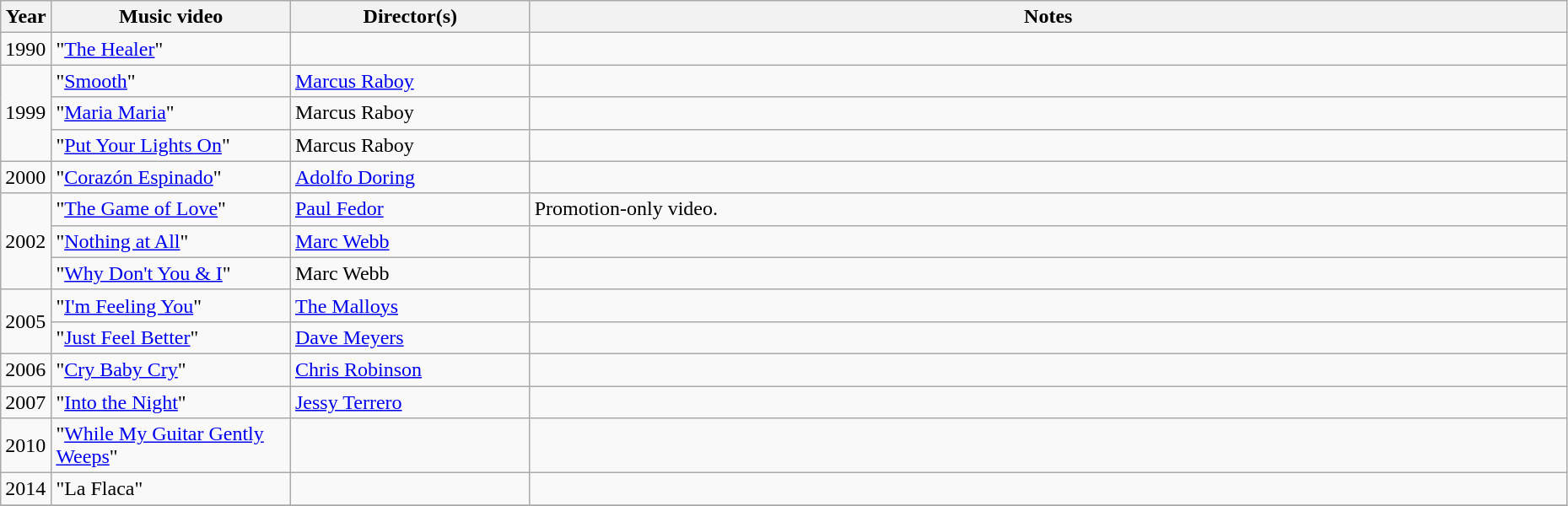<table class="wikitable" style="width:98%;">
<tr>
<th width=3%>Year</th>
<th style="width:15%;">Music video</th>
<th style="width:15%;">Director(s)</th>
<th style="width:65%;">Notes</th>
</tr>
<tr>
<td>1990</td>
<td>"<a href='#'>The Healer</a>"</td>
<td></td>
<td></td>
</tr>
<tr>
<td rowspan="3">1999</td>
<td>"<a href='#'>Smooth</a>"</td>
<td><a href='#'>Marcus Raboy</a></td>
<td></td>
</tr>
<tr>
<td>"<a href='#'>Maria Maria</a>"</td>
<td>Marcus Raboy</td>
<td></td>
</tr>
<tr>
<td>"<a href='#'>Put Your Lights On</a>"</td>
<td>Marcus Raboy</td>
<td></td>
</tr>
<tr>
<td>2000</td>
<td>"<a href='#'>Corazón Espinado</a>"</td>
<td><a href='#'>Adolfo Doring</a></td>
<td></td>
</tr>
<tr>
<td rowspan="3">2002</td>
<td>"<a href='#'>The Game of Love</a>"</td>
<td><a href='#'>Paul Fedor</a></td>
<td>Promotion-only video.</td>
</tr>
<tr>
<td>"<a href='#'>Nothing at All</a>"</td>
<td><a href='#'>Marc Webb</a></td>
<td></td>
</tr>
<tr>
<td>"<a href='#'>Why Don't You & I</a>"</td>
<td>Marc Webb</td>
<td></td>
</tr>
<tr>
<td rowspan="2">2005</td>
<td>"<a href='#'>I'm Feeling You</a>"</td>
<td><a href='#'>The Malloys</a></td>
<td></td>
</tr>
<tr>
<td>"<a href='#'>Just Feel Better</a>"</td>
<td><a href='#'>Dave Meyers</a></td>
<td></td>
</tr>
<tr>
<td rowspan="1">2006</td>
<td>"<a href='#'>Cry Baby Cry</a>"</td>
<td><a href='#'>Chris Robinson</a></td>
<td></td>
</tr>
<tr>
<td>2007</td>
<td>"<a href='#'>Into the Night</a>"</td>
<td><a href='#'>Jessy Terrero</a></td>
<td></td>
</tr>
<tr>
<td>2010</td>
<td>"<a href='#'>While My Guitar Gently Weeps</a>"</td>
<td></td>
<td></td>
</tr>
<tr>
<td>2014</td>
<td>"La Flaca"</td>
<td></td>
<td></td>
</tr>
<tr>
</tr>
</table>
